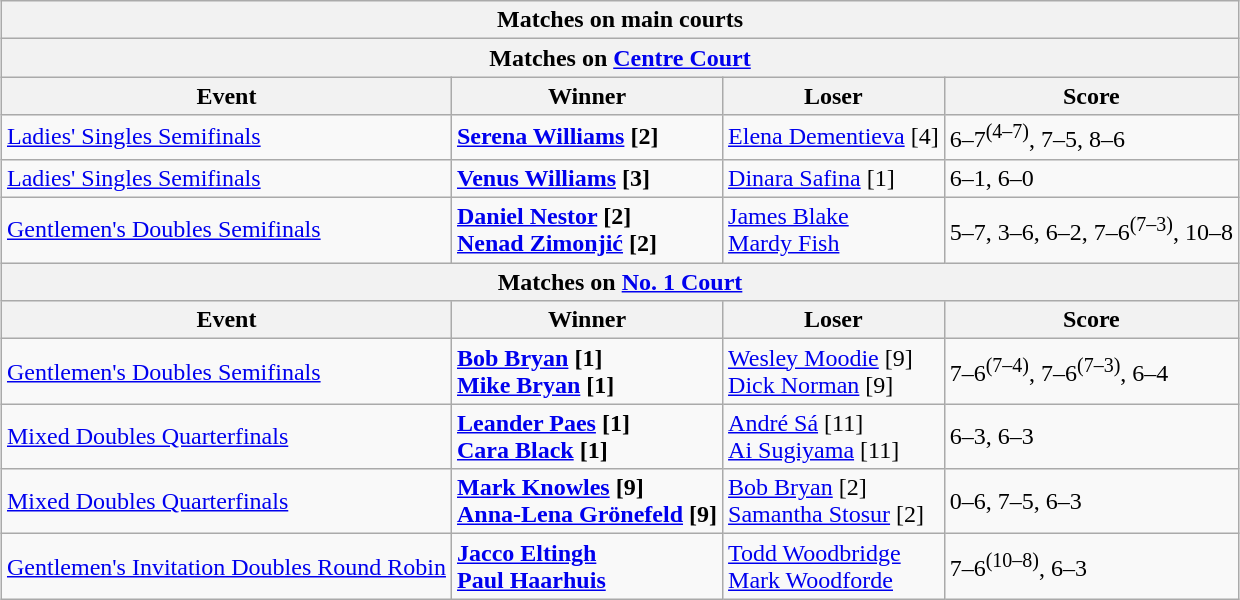<table class="wikitable collapsible uncollapsed" style="margin:auto;">
<tr>
<th colspan="4" style="white-space:nowrap;">Matches on main courts</th>
</tr>
<tr>
<th colspan="4">Matches on <a href='#'>Centre Court</a></th>
</tr>
<tr>
<th>Event</th>
<th>Winner</th>
<th>Loser</th>
<th>Score</th>
</tr>
<tr>
<td><a href='#'>Ladies' Singles Semifinals</a></td>
<td> <strong><a href='#'>Serena Williams</a> [2]</strong></td>
<td> <a href='#'>Elena Dementieva</a> [4]</td>
<td>6–7<sup>(4–7)</sup>, 7–5, 8–6</td>
</tr>
<tr>
<td><a href='#'>Ladies' Singles Semifinals</a></td>
<td> <strong><a href='#'>Venus Williams</a> [3]</strong></td>
<td> <a href='#'>Dinara Safina</a> [1]</td>
<td>6–1, 6–0</td>
</tr>
<tr>
<td><a href='#'>Gentlemen's Doubles Semifinals</a></td>
<td> <strong><a href='#'>Daniel Nestor</a> [2]</strong><br> <strong><a href='#'>Nenad Zimonjić</a> [2]</strong></td>
<td> <a href='#'>James Blake</a><br> <a href='#'>Mardy Fish</a></td>
<td>5–7, 3–6, 6–2, 7–6<sup>(7–3)</sup>, 10–8</td>
</tr>
<tr>
<th colspan="4">Matches on <a href='#'>No. 1 Court</a></th>
</tr>
<tr>
<th>Event</th>
<th>Winner</th>
<th>Loser</th>
<th>Score</th>
</tr>
<tr>
<td><a href='#'>Gentlemen's Doubles Semifinals</a></td>
<td> <strong><a href='#'>Bob Bryan</a> [1]</strong><br> <strong><a href='#'>Mike Bryan</a> [1]</strong></td>
<td> <a href='#'>Wesley Moodie</a> [9]<br> <a href='#'>Dick Norman</a> [9]</td>
<td>7–6<sup>(7–4)</sup>, 7–6<sup>(7–3)</sup>, 6–4</td>
</tr>
<tr>
<td><a href='#'>Mixed Doubles Quarterfinals</a></td>
<td> <strong><a href='#'>Leander Paes</a> [1]</strong><br> <strong><a href='#'>Cara Black</a> [1]</strong></td>
<td> <a href='#'>André Sá</a> [11]<br> <a href='#'>Ai Sugiyama</a> [11]</td>
<td>6–3, 6–3</td>
</tr>
<tr>
<td><a href='#'>Mixed Doubles Quarterfinals</a></td>
<td> <strong><a href='#'>Mark Knowles</a> [9]</strong><br> <strong><a href='#'>Anna-Lena Grönefeld</a> [9]</strong></td>
<td> <a href='#'>Bob Bryan</a> [2]<br> <a href='#'>Samantha Stosur</a> [2]</td>
<td>0–6, 7–5, 6–3</td>
</tr>
<tr>
<td><a href='#'>Gentlemen's Invitation Doubles Round Robin</a></td>
<td> <strong><a href='#'>Jacco Eltingh</a></strong><br> <strong><a href='#'>Paul Haarhuis</a></strong></td>
<td> <a href='#'>Todd Woodbridge</a><br> <a href='#'>Mark Woodforde</a></td>
<td>7–6<sup>(10–8)</sup>, 6–3</td>
</tr>
</table>
